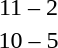<table style="text-align:center">
<tr>
<th width=200></th>
<th width=100></th>
<th width=200></th>
</tr>
<tr>
<td align=right><strong></strong></td>
<td>11 – 2</td>
<td align=left></td>
</tr>
<tr>
<td align=right><strong></strong></td>
<td>10 – 5</td>
<td align=left></td>
</tr>
</table>
